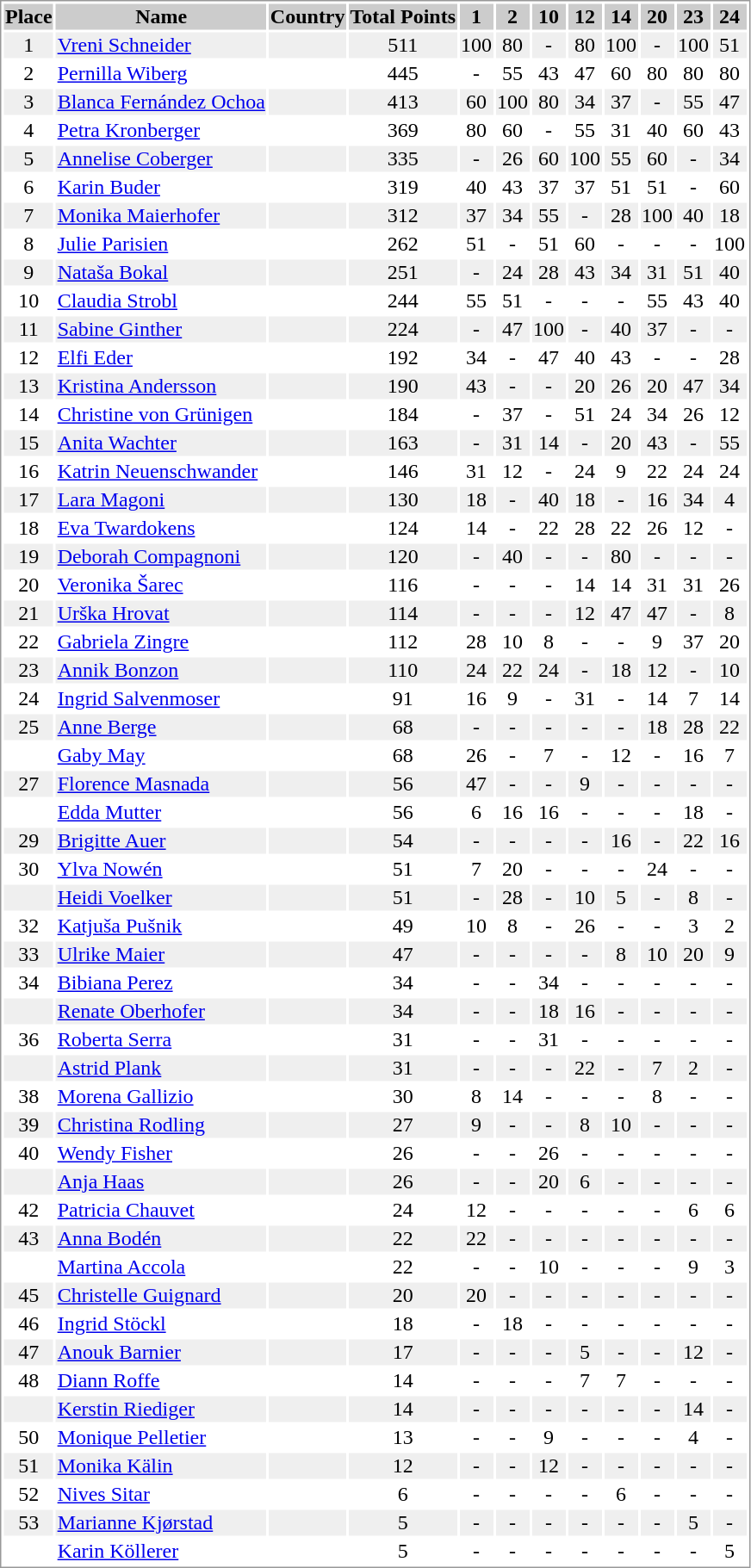<table border="0" style="border: 1px solid #999; background-color:#FFFFFF; text-align:center">
<tr align="center" bgcolor="#CCCCCC">
<th>Place</th>
<th>Name</th>
<th>Country</th>
<th>Total Points</th>
<th>1</th>
<th>2</th>
<th>10</th>
<th>12</th>
<th>14</th>
<th>20</th>
<th>23</th>
<th>24</th>
</tr>
<tr bgcolor="#EFEFEF">
<td>1</td>
<td align="left"><a href='#'>Vreni Schneider</a></td>
<td align="left"></td>
<td>511</td>
<td>100</td>
<td>80</td>
<td>-</td>
<td>80</td>
<td>100</td>
<td>-</td>
<td>100</td>
<td>51</td>
</tr>
<tr>
<td>2</td>
<td align="left"><a href='#'>Pernilla Wiberg</a></td>
<td align="left"></td>
<td>445</td>
<td>-</td>
<td>55</td>
<td>43</td>
<td>47</td>
<td>60</td>
<td>80</td>
<td>80</td>
<td>80</td>
</tr>
<tr bgcolor="#EFEFEF">
<td>3</td>
<td align="left"><a href='#'>Blanca Fernández Ochoa</a></td>
<td align="left"></td>
<td>413</td>
<td>60</td>
<td>100</td>
<td>80</td>
<td>34</td>
<td>37</td>
<td>-</td>
<td>55</td>
<td>47</td>
</tr>
<tr>
<td>4</td>
<td align="left"><a href='#'>Petra Kronberger</a></td>
<td align="left"></td>
<td>369</td>
<td>80</td>
<td>60</td>
<td>-</td>
<td>55</td>
<td>31</td>
<td>40</td>
<td>60</td>
<td>43</td>
</tr>
<tr bgcolor="#EFEFEF">
<td>5</td>
<td align="left"><a href='#'>Annelise Coberger</a></td>
<td align="left"></td>
<td>335</td>
<td>-</td>
<td>26</td>
<td>60</td>
<td>100</td>
<td>55</td>
<td>60</td>
<td>-</td>
<td>34</td>
</tr>
<tr>
<td>6</td>
<td align="left"><a href='#'>Karin Buder</a></td>
<td align="left"></td>
<td>319</td>
<td>40</td>
<td>43</td>
<td>37</td>
<td>37</td>
<td>51</td>
<td>51</td>
<td>-</td>
<td>60</td>
</tr>
<tr bgcolor="#EFEFEF">
<td>7</td>
<td align="left"><a href='#'>Monika Maierhofer</a></td>
<td align="left"></td>
<td>312</td>
<td>37</td>
<td>34</td>
<td>55</td>
<td>-</td>
<td>28</td>
<td>100</td>
<td>40</td>
<td>18</td>
</tr>
<tr>
<td>8</td>
<td align="left"><a href='#'>Julie Parisien</a></td>
<td align="left"></td>
<td>262</td>
<td>51</td>
<td>-</td>
<td>51</td>
<td>60</td>
<td>-</td>
<td>-</td>
<td>-</td>
<td>100</td>
</tr>
<tr bgcolor="#EFEFEF">
<td>9</td>
<td align="left"><a href='#'>Nataša Bokal</a></td>
<td align="left"></td>
<td>251</td>
<td>-</td>
<td>24</td>
<td>28</td>
<td>43</td>
<td>34</td>
<td>31</td>
<td>51</td>
<td>40</td>
</tr>
<tr>
<td>10</td>
<td align="left"><a href='#'>Claudia Strobl</a></td>
<td align="left"></td>
<td>244</td>
<td>55</td>
<td>51</td>
<td>-</td>
<td>-</td>
<td>-</td>
<td>55</td>
<td>43</td>
<td>40</td>
</tr>
<tr bgcolor="#EFEFEF">
<td>11</td>
<td align="left"><a href='#'>Sabine Ginther</a></td>
<td align="left"></td>
<td>224</td>
<td>-</td>
<td>47</td>
<td>100</td>
<td>-</td>
<td>40</td>
<td>37</td>
<td>-</td>
<td>-</td>
</tr>
<tr>
<td>12</td>
<td align="left"><a href='#'>Elfi Eder</a></td>
<td align="left"></td>
<td>192</td>
<td>34</td>
<td>-</td>
<td>47</td>
<td>40</td>
<td>43</td>
<td>-</td>
<td>-</td>
<td>28</td>
</tr>
<tr bgcolor="#EFEFEF">
<td>13</td>
<td align="left"><a href='#'>Kristina Andersson</a></td>
<td align="left"></td>
<td>190</td>
<td>43</td>
<td>-</td>
<td>-</td>
<td>20</td>
<td>26</td>
<td>20</td>
<td>47</td>
<td>34</td>
</tr>
<tr>
<td>14</td>
<td align="left"><a href='#'>Christine von Grünigen</a></td>
<td align="left"></td>
<td>184</td>
<td>-</td>
<td>37</td>
<td>-</td>
<td>51</td>
<td>24</td>
<td>34</td>
<td>26</td>
<td>12</td>
</tr>
<tr bgcolor="#EFEFEF">
<td>15</td>
<td align="left"><a href='#'>Anita Wachter</a></td>
<td align="left"></td>
<td>163</td>
<td>-</td>
<td>31</td>
<td>14</td>
<td>-</td>
<td>20</td>
<td>43</td>
<td>-</td>
<td>55</td>
</tr>
<tr>
<td>16</td>
<td align="left"><a href='#'>Katrin Neuenschwander</a></td>
<td align="left"></td>
<td>146</td>
<td>31</td>
<td>12</td>
<td>-</td>
<td>24</td>
<td>9</td>
<td>22</td>
<td>24</td>
<td>24</td>
</tr>
<tr bgcolor="#EFEFEF">
<td>17</td>
<td align="left"><a href='#'>Lara Magoni</a></td>
<td align="left"></td>
<td>130</td>
<td>18</td>
<td>-</td>
<td>40</td>
<td>18</td>
<td>-</td>
<td>16</td>
<td>34</td>
<td>4</td>
</tr>
<tr>
<td>18</td>
<td align="left"><a href='#'>Eva Twardokens</a></td>
<td align="left"></td>
<td>124</td>
<td>14</td>
<td>-</td>
<td>22</td>
<td>28</td>
<td>22</td>
<td>26</td>
<td>12</td>
<td>-</td>
</tr>
<tr bgcolor="#EFEFEF">
<td>19</td>
<td align="left"><a href='#'>Deborah Compagnoni</a></td>
<td align="left"></td>
<td>120</td>
<td>-</td>
<td>40</td>
<td>-</td>
<td>-</td>
<td>80</td>
<td>-</td>
<td>-</td>
<td>-</td>
</tr>
<tr>
<td>20</td>
<td align="left"><a href='#'>Veronika Šarec</a></td>
<td align="left"></td>
<td>116</td>
<td>-</td>
<td>-</td>
<td>-</td>
<td>14</td>
<td>14</td>
<td>31</td>
<td>31</td>
<td>26</td>
</tr>
<tr bgcolor="#EFEFEF">
<td>21</td>
<td align="left"><a href='#'>Urška Hrovat</a></td>
<td align="left"></td>
<td>114</td>
<td>-</td>
<td>-</td>
<td>-</td>
<td>12</td>
<td>47</td>
<td>47</td>
<td>-</td>
<td>8</td>
</tr>
<tr>
<td>22</td>
<td align="left"><a href='#'>Gabriela Zingre</a></td>
<td align="left"></td>
<td>112</td>
<td>28</td>
<td>10</td>
<td>8</td>
<td>-</td>
<td>-</td>
<td>9</td>
<td>37</td>
<td>20</td>
</tr>
<tr bgcolor="#EFEFEF">
<td>23</td>
<td align="left"><a href='#'>Annik Bonzon</a></td>
<td align="left"></td>
<td>110</td>
<td>24</td>
<td>22</td>
<td>24</td>
<td>-</td>
<td>18</td>
<td>12</td>
<td>-</td>
<td>10</td>
</tr>
<tr>
<td>24</td>
<td align="left"><a href='#'>Ingrid Salvenmoser</a></td>
<td align="left"></td>
<td>91</td>
<td>16</td>
<td>9</td>
<td>-</td>
<td>31</td>
<td>-</td>
<td>14</td>
<td>7</td>
<td>14</td>
</tr>
<tr bgcolor="#EFEFEF">
<td>25</td>
<td align="left"><a href='#'>Anne Berge</a></td>
<td align="left"></td>
<td>68</td>
<td>-</td>
<td>-</td>
<td>-</td>
<td>-</td>
<td>-</td>
<td>18</td>
<td>28</td>
<td>22</td>
</tr>
<tr>
<td></td>
<td align="left"><a href='#'>Gaby May</a></td>
<td align="left"></td>
<td>68</td>
<td>26</td>
<td>-</td>
<td>7</td>
<td>-</td>
<td>12</td>
<td>-</td>
<td>16</td>
<td>7</td>
</tr>
<tr bgcolor="#EFEFEF">
<td>27</td>
<td align="left"><a href='#'>Florence Masnada</a></td>
<td align="left"></td>
<td>56</td>
<td>47</td>
<td>-</td>
<td>-</td>
<td>9</td>
<td>-</td>
<td>-</td>
<td>-</td>
<td>-</td>
</tr>
<tr>
<td></td>
<td align="left"><a href='#'>Edda Mutter</a></td>
<td align="left"></td>
<td>56</td>
<td>6</td>
<td>16</td>
<td>16</td>
<td>-</td>
<td>-</td>
<td>-</td>
<td>18</td>
<td>-</td>
</tr>
<tr bgcolor="#EFEFEF">
<td>29</td>
<td align="left"><a href='#'>Brigitte Auer</a></td>
<td align="left"></td>
<td>54</td>
<td>-</td>
<td>-</td>
<td>-</td>
<td>-</td>
<td>16</td>
<td>-</td>
<td>22</td>
<td>16</td>
</tr>
<tr>
<td>30</td>
<td align="left"><a href='#'>Ylva Nowén</a></td>
<td align="left"></td>
<td>51</td>
<td>7</td>
<td>20</td>
<td>-</td>
<td>-</td>
<td>-</td>
<td>24</td>
<td>-</td>
<td>-</td>
</tr>
<tr bgcolor="#EFEFEF">
<td></td>
<td align="left"><a href='#'>Heidi Voelker</a></td>
<td align="left"></td>
<td>51</td>
<td>-</td>
<td>28</td>
<td>-</td>
<td>10</td>
<td>5</td>
<td>-</td>
<td>8</td>
<td>-</td>
</tr>
<tr>
<td>32</td>
<td align="left"><a href='#'>Katjuša Pušnik</a></td>
<td align="left"></td>
<td>49</td>
<td>10</td>
<td>8</td>
<td>-</td>
<td>26</td>
<td>-</td>
<td>-</td>
<td>3</td>
<td>2</td>
</tr>
<tr bgcolor="#EFEFEF">
<td>33</td>
<td align="left"><a href='#'>Ulrike Maier</a></td>
<td align="left"></td>
<td>47</td>
<td>-</td>
<td>-</td>
<td>-</td>
<td>-</td>
<td>8</td>
<td>10</td>
<td>20</td>
<td>9</td>
</tr>
<tr>
<td>34</td>
<td align="left"><a href='#'>Bibiana Perez</a></td>
<td align="left"></td>
<td>34</td>
<td>-</td>
<td>-</td>
<td>34</td>
<td>-</td>
<td>-</td>
<td>-</td>
<td>-</td>
<td>-</td>
</tr>
<tr bgcolor="#EFEFEF">
<td></td>
<td align="left"><a href='#'>Renate Oberhofer</a></td>
<td align="left"></td>
<td>34</td>
<td>-</td>
<td>-</td>
<td>18</td>
<td>16</td>
<td>-</td>
<td>-</td>
<td>-</td>
<td>-</td>
</tr>
<tr>
<td>36</td>
<td align="left"><a href='#'>Roberta Serra</a></td>
<td align="left"></td>
<td>31</td>
<td>-</td>
<td>-</td>
<td>31</td>
<td>-</td>
<td>-</td>
<td>-</td>
<td>-</td>
<td>-</td>
</tr>
<tr bgcolor="#EFEFEF">
<td></td>
<td align="left"><a href='#'>Astrid Plank</a></td>
<td align="left"></td>
<td>31</td>
<td>-</td>
<td>-</td>
<td>-</td>
<td>22</td>
<td>-</td>
<td>7</td>
<td>2</td>
<td>-</td>
</tr>
<tr>
<td>38</td>
<td align="left"><a href='#'>Morena Gallizio</a></td>
<td align="left"></td>
<td>30</td>
<td>8</td>
<td>14</td>
<td>-</td>
<td>-</td>
<td>-</td>
<td>8</td>
<td>-</td>
<td>-</td>
</tr>
<tr bgcolor="#EFEFEF">
<td>39</td>
<td align="left"><a href='#'>Christina Rodling</a></td>
<td align="left"></td>
<td>27</td>
<td>9</td>
<td>-</td>
<td>-</td>
<td>8</td>
<td>10</td>
<td>-</td>
<td>-</td>
<td>-</td>
</tr>
<tr>
<td>40</td>
<td align="left"><a href='#'>Wendy Fisher</a></td>
<td align="left"></td>
<td>26</td>
<td>-</td>
<td>-</td>
<td>26</td>
<td>-</td>
<td>-</td>
<td>-</td>
<td>-</td>
<td>-</td>
</tr>
<tr bgcolor="#EFEFEF">
<td></td>
<td align="left"><a href='#'>Anja Haas</a></td>
<td align="left"></td>
<td>26</td>
<td>-</td>
<td>-</td>
<td>20</td>
<td>6</td>
<td>-</td>
<td>-</td>
<td>-</td>
<td>-</td>
</tr>
<tr>
<td>42</td>
<td align="left"><a href='#'>Patricia Chauvet</a></td>
<td align="left"></td>
<td>24</td>
<td>12</td>
<td>-</td>
<td>-</td>
<td>-</td>
<td>-</td>
<td>-</td>
<td>6</td>
<td>6</td>
</tr>
<tr bgcolor="#EFEFEF">
<td>43</td>
<td align="left"><a href='#'>Anna Bodén</a></td>
<td align="left"></td>
<td>22</td>
<td>22</td>
<td>-</td>
<td>-</td>
<td>-</td>
<td>-</td>
<td>-</td>
<td>-</td>
<td>-</td>
</tr>
<tr>
<td></td>
<td align="left"><a href='#'>Martina Accola</a></td>
<td align="left"></td>
<td>22</td>
<td>-</td>
<td>-</td>
<td>10</td>
<td>-</td>
<td>-</td>
<td>-</td>
<td>9</td>
<td>3</td>
</tr>
<tr bgcolor="#EFEFEF">
<td>45</td>
<td align="left"><a href='#'>Christelle Guignard</a></td>
<td align="left"></td>
<td>20</td>
<td>20</td>
<td>-</td>
<td>-</td>
<td>-</td>
<td>-</td>
<td>-</td>
<td>-</td>
<td>-</td>
</tr>
<tr>
<td>46</td>
<td align="left"><a href='#'>Ingrid Stöckl</a></td>
<td align="left"></td>
<td>18</td>
<td>-</td>
<td>18</td>
<td>-</td>
<td>-</td>
<td>-</td>
<td>-</td>
<td>-</td>
<td>-</td>
</tr>
<tr bgcolor="#EFEFEF">
<td>47</td>
<td align="left"><a href='#'>Anouk Barnier</a></td>
<td align="left"></td>
<td>17</td>
<td>-</td>
<td>-</td>
<td>-</td>
<td>5</td>
<td>-</td>
<td>-</td>
<td>12</td>
<td>-</td>
</tr>
<tr>
<td>48</td>
<td align="left"><a href='#'>Diann Roffe</a></td>
<td align="left"></td>
<td>14</td>
<td>-</td>
<td>-</td>
<td>-</td>
<td>7</td>
<td>7</td>
<td>-</td>
<td>-</td>
<td>-</td>
</tr>
<tr bgcolor="#EFEFEF">
<td></td>
<td align="left"><a href='#'>Kerstin Riediger</a></td>
<td align="left"></td>
<td>14</td>
<td>-</td>
<td>-</td>
<td>-</td>
<td>-</td>
<td>-</td>
<td>-</td>
<td>14</td>
<td>-</td>
</tr>
<tr>
<td>50</td>
<td align="left"><a href='#'>Monique Pelletier</a></td>
<td align="left"></td>
<td>13</td>
<td>-</td>
<td>-</td>
<td>9</td>
<td>-</td>
<td>-</td>
<td>-</td>
<td>4</td>
<td>-</td>
</tr>
<tr bgcolor="#EFEFEF">
<td>51</td>
<td align="left"><a href='#'>Monika Kälin</a></td>
<td align="left"></td>
<td>12</td>
<td>-</td>
<td>-</td>
<td>12</td>
<td>-</td>
<td>-</td>
<td>-</td>
<td>-</td>
<td>-</td>
</tr>
<tr>
<td>52</td>
<td align="left"><a href='#'>Nives Sitar</a></td>
<td align="left"></td>
<td>6</td>
<td>-</td>
<td>-</td>
<td>-</td>
<td>-</td>
<td>6</td>
<td>-</td>
<td>-</td>
<td>-</td>
</tr>
<tr bgcolor="#EFEFEF">
<td>53</td>
<td align="left"><a href='#'>Marianne Kjørstad</a></td>
<td align="left"></td>
<td>5</td>
<td>-</td>
<td>-</td>
<td>-</td>
<td>-</td>
<td>-</td>
<td>-</td>
<td>5</td>
<td>-</td>
</tr>
<tr>
<td></td>
<td align="left"><a href='#'>Karin Köllerer</a></td>
<td align="left"></td>
<td>5</td>
<td>-</td>
<td>-</td>
<td>-</td>
<td>-</td>
<td>-</td>
<td>-</td>
<td>-</td>
<td>5</td>
</tr>
</table>
